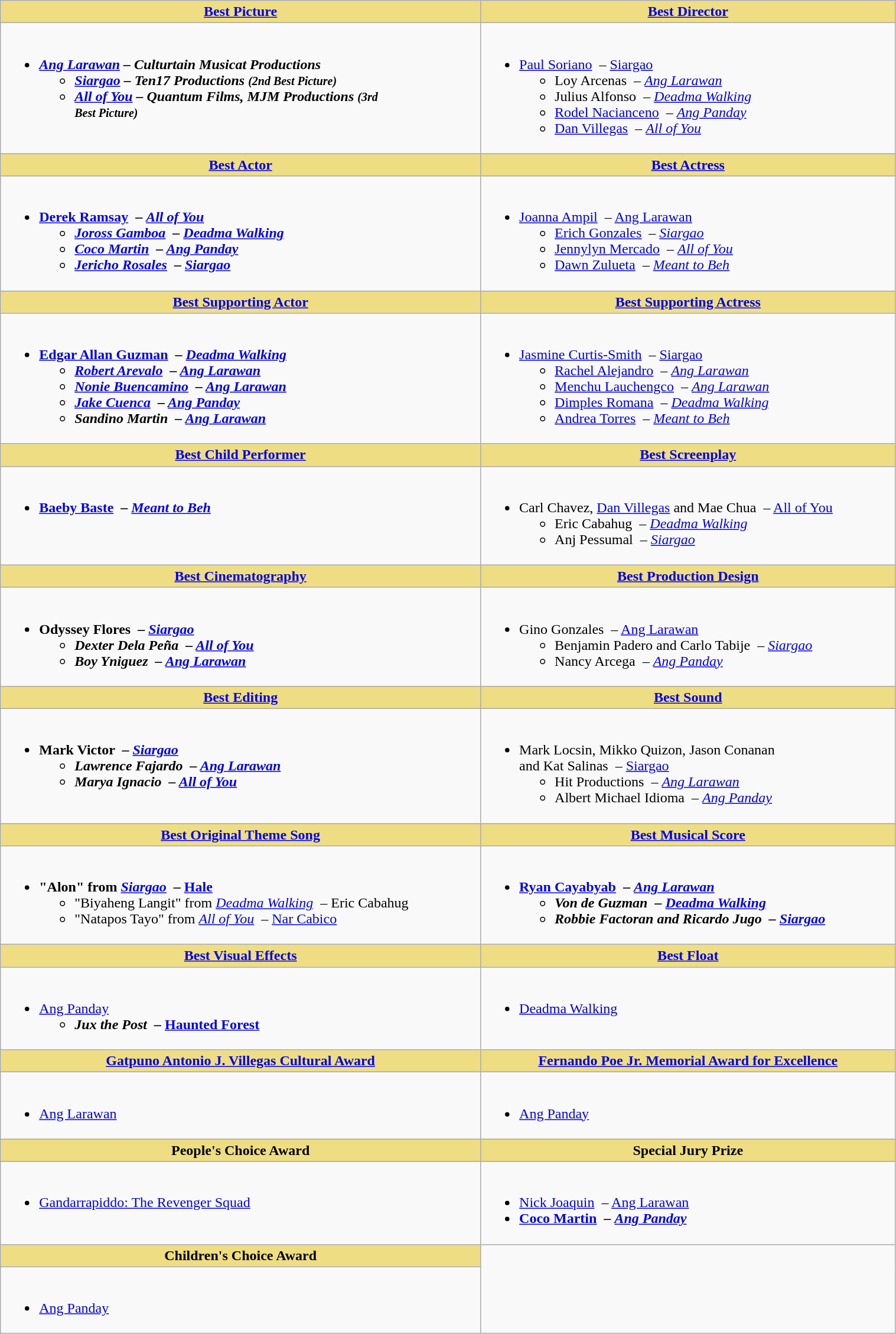<table class=wikitable width="80%">
<tr>
<th style="background:#EEDD82;" ! style="width="30%"><a href='#'>Best Picture</a></th>
<th style="background:#EEDD82;" ! style="width="30%"><a href='#'>Best Director</a></th>
</tr>
<tr>
<td valign="top"><br><ul><li><strong><em><a href='#'>Ang Larawan</a><em> – Culturtain Musicat Productions<strong><ul><li></em><a href='#'>Siargao</a><em> – Ten17 Productions <small>(2nd Best Picture)</small></li><li></em><a href='#'>All of You</a><em> – Quantum Films, MJM Productions <small>(3rd <br>Best Picture)</small></li></ul></li></ul></td>
<td valign="top"><br><ul><li></strong><a href='#'>Paul Soriano</a>  – </em><a href='#'>Siargao</a></em></strong><ul><li>Loy Arcenas  – <em><a href='#'>Ang Larawan</a></em></li><li>Julius Alfonso  – <em><a href='#'>Deadma Walking</a></em></li><li><a href='#'>Rodel Nacianceno</a>  – <em><a href='#'>Ang Panday</a></em></li><li><a href='#'>Dan Villegas</a>  – <em><a href='#'>All of You</a></em></li></ul></li></ul></td>
</tr>
<tr>
<th style="background:#EEDD82;" ! style="width="30%"><a href='#'>Best Actor</a></th>
<th style="background:#EEDD82;" ! style="width="30%"><a href='#'>Best Actress</a></th>
</tr>
<tr>
<td valign="top"><br><ul><li><strong><a href='#'>Derek Ramsay</a>  – <em><a href='#'>All of You</a><strong><em><ul><li><a href='#'>Joross Gamboa</a>  – </em><a href='#'>Deadma Walking</a><em></li><li><a href='#'>Coco Martin</a>  – </em><a href='#'>Ang Panday</a><em></li><li><a href='#'>Jericho Rosales</a>  – </em><a href='#'>Siargao</a><em></li></ul></li></ul></td>
<td valign="top"><br><ul><li></strong><a href='#'>Joanna Ampil</a>  – </em><a href='#'>Ang Larawan</a></em></strong><ul><li><a href='#'>Erich Gonzales</a>  – <em><a href='#'>Siargao</a></em></li><li><a href='#'>Jennylyn Mercado</a>  – <em><a href='#'>All of You</a></em></li><li><a href='#'>Dawn Zulueta</a>  – <em><a href='#'>Meant to Beh</a></em></li></ul></li></ul></td>
</tr>
<tr>
<th style="background:#EEDD82;" ! style="width="30%"><a href='#'>Best Supporting Actor</a></th>
<th style="background:#EEDD82;" ! style="width="30%"><a href='#'>Best Supporting Actress</a></th>
</tr>
<tr>
<td valign="top"><br><ul><li><strong><a href='#'>Edgar Allan Guzman</a>  – <em><a href='#'>Deadma Walking</a><strong><em><ul><li><a href='#'>Robert Arevalo</a>  – </em><a href='#'>Ang Larawan</a><em></li><li><a href='#'>Nonie Buencamino</a>  – </em><a href='#'>Ang Larawan</a><em></li><li><a href='#'>Jake Cuenca</a>  – </em><a href='#'>Ang Panday</a><em></li><li>Sandino Martin  – </em><a href='#'>Ang Larawan</a><em></li></ul></li></ul></td>
<td valign="top"><br><ul><li></strong><a href='#'>Jasmine Curtis-Smith</a>  – </em><a href='#'>Siargao</a></em></strong><ul><li><a href='#'>Rachel Alejandro</a>  – <em><a href='#'>Ang Larawan</a></em></li><li><a href='#'>Menchu Lauchengco</a>  – <em><a href='#'>Ang Larawan</a></em></li><li><a href='#'>Dimples Romana</a>  – <em><a href='#'>Deadma Walking</a></em></li><li><a href='#'>Andrea Torres</a>  – <em><a href='#'>Meant to Beh</a></em></li></ul></li></ul></td>
</tr>
<tr>
<th style="background:#EEDD82;" ! style="width="30%"><a href='#'>Best Child Performer</a></th>
<th style="background:#EEDD82;" ! style="width="30%"><a href='#'>Best Screenplay</a></th>
</tr>
<tr>
<td valign="top"><br><ul><li><strong><a href='#'>Baeby Baste</a>  – <em><a href='#'>Meant to Beh</a><strong><em></li></ul></td>
<td valign="top"><br><ul><li></strong>Carl Chavez, <a href='#'>Dan Villegas</a> and Mae Chua  – </em><a href='#'>All of You</a></em></strong><ul><li>Eric Cabahug  – <em><a href='#'>Deadma Walking</a></em></li><li>Anj Pessumal  – <em><a href='#'>Siargao</a></em></li></ul></li></ul></td>
</tr>
<tr>
<th style="background:#EEDD82;" ! style="width="50%"><a href='#'>Best Cinematography</a></th>
<th style="background:#EEDD82;" ! style="width="50%"><a href='#'>Best Production Design</a></th>
</tr>
<tr>
<td valign="top"><br><ul><li><strong>Odyssey Flores  – <em><a href='#'>Siargao</a><strong><em><ul><li>Dexter Dela Peña  – </em><a href='#'>All of You</a><em></li><li>Boy Yniguez  – </em><a href='#'>Ang Larawan</a><em></li></ul></li></ul></td>
<td valign="top"><br><ul><li></strong>Gino Gonzales  – </em><a href='#'>Ang Larawan</a></em></strong><ul><li>Benjamin Padero and Carlo Tabije  – <em><a href='#'>Siargao</a></em></li><li>Nancy Arcega  – <em><a href='#'>Ang Panday</a></em></li></ul></li></ul></td>
</tr>
<tr>
<th style="background:#EEDD82;" ! style="width="50%"><a href='#'>Best Editing</a></th>
<th style="background:#EEDD82;" ! style="width="50%"><a href='#'>Best Sound</a></th>
</tr>
<tr>
<td valign="top"><br><ul><li><strong>Mark Victor  – <em><a href='#'>Siargao</a><strong><em><ul><li>Lawrence Fajardo  – </em><a href='#'>Ang Larawan</a><em></li><li>Marya Ignacio  – </em><a href='#'>All of You</a><em></li></ul></li></ul></td>
<td valign="top"><br><ul><li></strong>Mark Locsin, Mikko Quizon, Jason Conanan<br> and Kat Salinas  – </em><a href='#'>Siargao</a></em></strong><ul><li>Hit Productions  – <em><a href='#'>Ang Larawan</a></em></li><li>Albert Michael Idioma  – <em><a href='#'>Ang Panday</a></em></li></ul></li></ul></td>
</tr>
<tr>
<th style="background:#EEDD82;" ! style="width="50%"><a href='#'>Best Original Theme Song</a></th>
<th style="background:#EEDD82;" ! style="width="50%"><a href='#'>Best Musical Score</a></th>
</tr>
<tr>
<td valign="top"><br><ul><li><strong>"Alon" from <em><a href='#'>Siargao</a></em>  – <a href='#'>Hale</a></strong><ul><li>"Biyaheng Langit" from <em><a href='#'>Deadma Walking</a></em>  – Eric Cabahug</li><li>"Natapos Tayo" from <em><a href='#'>All of You</a></em>  – <a href='#'>Nar Cabico</a></li></ul></li></ul></td>
<td valign="top"><br><ul><li><strong><a href='#'>Ryan Cayabyab</a>  – <em><a href='#'>Ang Larawan</a><strong><em><ul><li>Von de Guzman  – </em><a href='#'>Deadma Walking</a><em></li><li>Robbie Factoran and Ricardo Jugo  – </em><a href='#'>Siargao</a><em></li></ul></li></ul></td>
</tr>
<tr>
<th style="background:#EEDD82;" ! style="width="50%"><a href='#'>Best Visual Effects</a></th>
<th style="background:#EEDD82;" ! style="width="50%"><a href='#'>Best Float</a></th>
</tr>
<tr>
<td valign="top"><br><ul><li></em></strong><a href='#'>Ang Panday</a><strong><em><ul><li>Jux the Post  – </em><a href='#'>Haunted Forest</a><em></li></ul></li></ul></td>
<td valign="top"><br><ul><li></em></strong><a href='#'>Deadma Walking</a><strong><em></li></ul></td>
</tr>
<tr>
<th style="background:#EEDD82;" ! style="width="50%"><a href='#'>Gatpuno Antonio J. Villegas Cultural Award</a></th>
<th style="background:#EEDD82;" ! style="width="50%"><a href='#'>Fernando Poe Jr. Memorial Award for Excellence</a></th>
</tr>
<tr>
<td valign="top"><br><ul><li></em></strong><a href='#'>Ang Larawan</a><strong><em></li></ul></td>
<td valign="top"><br><ul><li></em></strong><a href='#'>Ang Panday</a><strong><em></li></ul></td>
</tr>
<tr>
<th style="background:#EEDD82;" ! style="width="50%">People's Choice Award</th>
<th style="background:#EEDD82;" ! style="width="50%">Special Jury Prize</th>
</tr>
<tr>
<td valign="top"><br><ul><li></em></strong><a href='#'>Gandarrapiddo: The Revenger Squad</a><strong><em></li></ul></td>
<td valign="top"><br><ul><li></strong><a href='#'>Nick Joaquin</a>    – </em><a href='#'>Ang Larawan</a></em></strong></li><li><strong><a href='#'>Coco Martin</a>  – <em><a href='#'>Ang Panday</a><strong><em></li></ul></td>
</tr>
<tr>
<th style="background:#EEDD82;" ! style="width="50%">Children's Choice Award</th>
</tr>
<tr>
<td valign="top"><br><ul><li></em></strong><a href='#'>Ang Panday</a><strong><em></li></ul></td>
</tr>
</table>
